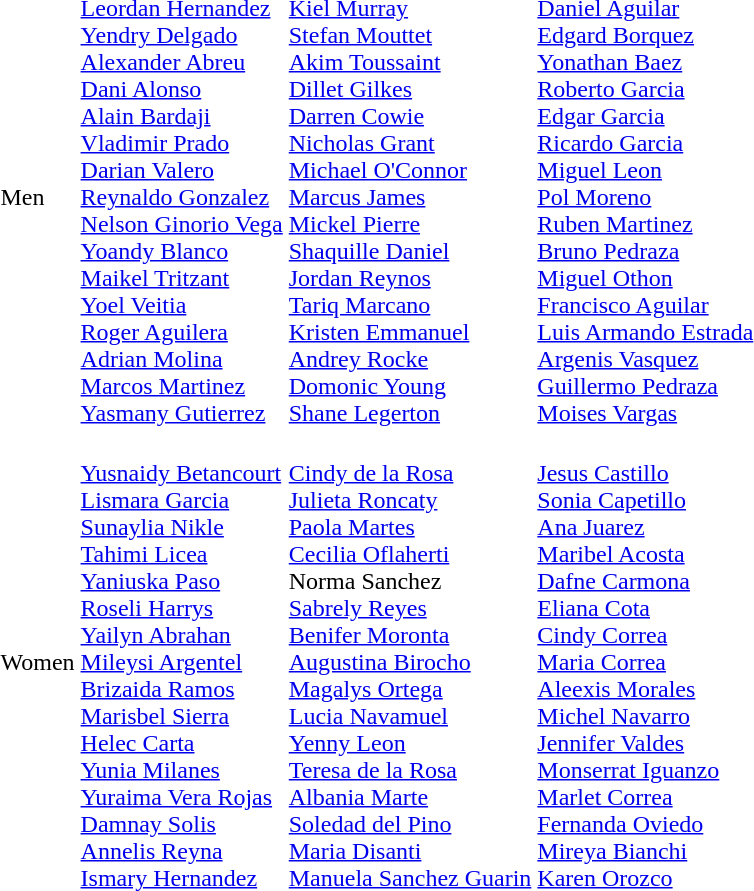<table>
<tr>
<td>Men</td>
<td><br><a href='#'>Leordan Hernandez</a><br><a href='#'>Yendry Delgado</a><br><a href='#'>Alexander Abreu</a><br><a href='#'>Dani Alonso</a><br><a href='#'>Alain Bardaji</a><br><a href='#'>Vladimir Prado</a><br><a href='#'>Darian Valero</a><br><a href='#'>Reynaldo Gonzalez</a><br><a href='#'>Nelson Ginorio Vega</a><br><a href='#'>Yoandy Blanco</a><br><a href='#'>Maikel Tritzant</a><br><a href='#'>Yoel Veitia</a><br><a href='#'>Roger Aguilera</a><br><a href='#'>Adrian Molina</a><br><a href='#'>Marcos Martinez</a><br><a href='#'>Yasmany Gutierrez</a></td>
<td><br><a href='#'>Kiel Murray</a><br><a href='#'>Stefan Mouttet</a><br><a href='#'>Akim Toussaint</a><br><a href='#'>Dillet Gilkes</a><br><a href='#'>Darren Cowie</a><br><a href='#'>Nicholas Grant</a><br><a href='#'>Michael O'Connor</a><br><a href='#'>Marcus James</a><br><a href='#'>Mickel Pierre</a><br><a href='#'>Shaquille Daniel</a><br><a href='#'>Jordan Reynos</a><br><a href='#'>Tariq Marcano</a><br><a href='#'>Kristen Emmanuel</a><br><a href='#'>Andrey Rocke</a><br><a href='#'>Domonic Young</a><br><a href='#'>Shane Legerton</a></td>
<td><br><a href='#'>Daniel Aguilar</a><br><a href='#'>Edgard Borquez</a><br><a href='#'>Yonathan Baez</a><br><a href='#'>Roberto Garcia</a><br><a href='#'>Edgar Garcia</a><br><a href='#'>Ricardo Garcia</a><br><a href='#'>Miguel Leon</a><br><a href='#'>Pol Moreno</a><br><a href='#'>Ruben Martinez</a><br><a href='#'>Bruno Pedraza</a><br><a href='#'>Miguel Othon</a><br><a href='#'>Francisco Aguilar</a><br><a href='#'>Luis Armando Estrada</a><br><a href='#'>Argenis Vasquez</a><br><a href='#'>Guillermo Pedraza</a><br><a href='#'>Moises Vargas</a></td>
</tr>
<tr>
<td>Women</td>
<td><br><a href='#'>Yusnaidy Betancourt</a><br><a href='#'>Lismara Garcia</a><br><a href='#'>Sunaylia Nikle</a><br><a href='#'>Tahimi Licea</a><br><a href='#'>Yaniuska Paso</a><br><a href='#'>Roseli Harrys</a><br><a href='#'>Yailyn Abrahan</a><br><a href='#'>Mileysi Argentel</a><br><a href='#'>Brizaida Ramos</a><br><a href='#'>Marisbel Sierra</a><br><a href='#'>Helec Carta</a><br><a href='#'>Yunia Milanes</a><br><a href='#'>Yuraima Vera Rojas</a><br><a href='#'>Damnay Solis</a><br><a href='#'>Annelis Reyna</a><br><a href='#'>Ismary Hernandez</a></td>
<td><br><a href='#'>Cindy de la Rosa</a><br><a href='#'>Julieta Roncaty</a><br><a href='#'>Paola Martes</a><br><a href='#'>Cecilia Oflaherti</a><br>Norma Sanchez<br><a href='#'>Sabrely Reyes</a><br><a href='#'>Benifer Moronta</a><br><a href='#'>Augustina Birocho</a><br><a href='#'>Magalys Ortega</a><br><a href='#'>Lucia Navamuel</a><br><a href='#'>Yenny Leon</a><br><a href='#'>Teresa de la Rosa</a><br><a href='#'>Albania Marte</a><br><a href='#'>Soledad del Pino</a><br><a href='#'>Maria Disanti</a><br><a href='#'>Manuela Sanchez Guarin</a></td>
<td><br><a href='#'>Jesus Castillo</a><br><a href='#'>Sonia Capetillo</a><br><a href='#'>Ana Juarez</a><br><a href='#'>Maribel Acosta</a><br><a href='#'>Dafne Carmona</a><br><a href='#'>Eliana Cota</a><br><a href='#'>Cindy Correa</a><br><a href='#'>Maria Correa</a><br><a href='#'>Aleexis Morales</a><br><a href='#'>Michel Navarro</a><br><a href='#'>Jennifer Valdes</a><br><a href='#'>Monserrat Iguanzo</a><br><a href='#'>Marlet Correa</a><br><a href='#'>Fernanda Oviedo</a><br><a href='#'>Mireya Bianchi</a><br><a href='#'>Karen Orozco</a></td>
</tr>
</table>
